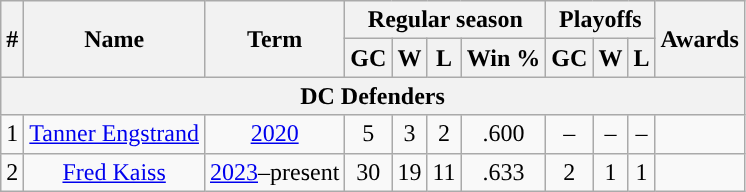<table class="wikitable" style="text-align:center">
<tr>
<th rowspan="2">#</th>
<th rowspan="2">Name</th>
<th rowspan="2">Term</th>
<th colspan="4">Regular season</th>
<th colspan="3">Playoffs</th>
<th rowspan="2">Awards</th>
</tr>
<tr>
<th>GC</th>
<th>W</th>
<th>L</th>
<th>Win %</th>
<th>GC</th>
<th>W</th>
<th>L</th>
</tr>
<tr>
<th colspan="11">DC Defenders</th>
</tr>
<tr>
<td>1</td>
<td><a href='#'>Tanner Engstrand</a></td>
<td><a href='#'>2020</a></td>
<td>5</td>
<td>3</td>
<td>2</td>
<td>.600</td>
<td>–</td>
<td>–</td>
<td>–</td>
<td></td>
</tr>
<tr>
<td>2</td>
<td><a href='#'>Fred Kaiss</a></td>
<td><a href='#'>2023</a>–present</td>
<td>30</td>
<td>19</td>
<td>11</td>
<td>.633</td>
<td>2</td>
<td>1</td>
<td>1</td>
</tr>
</table>
